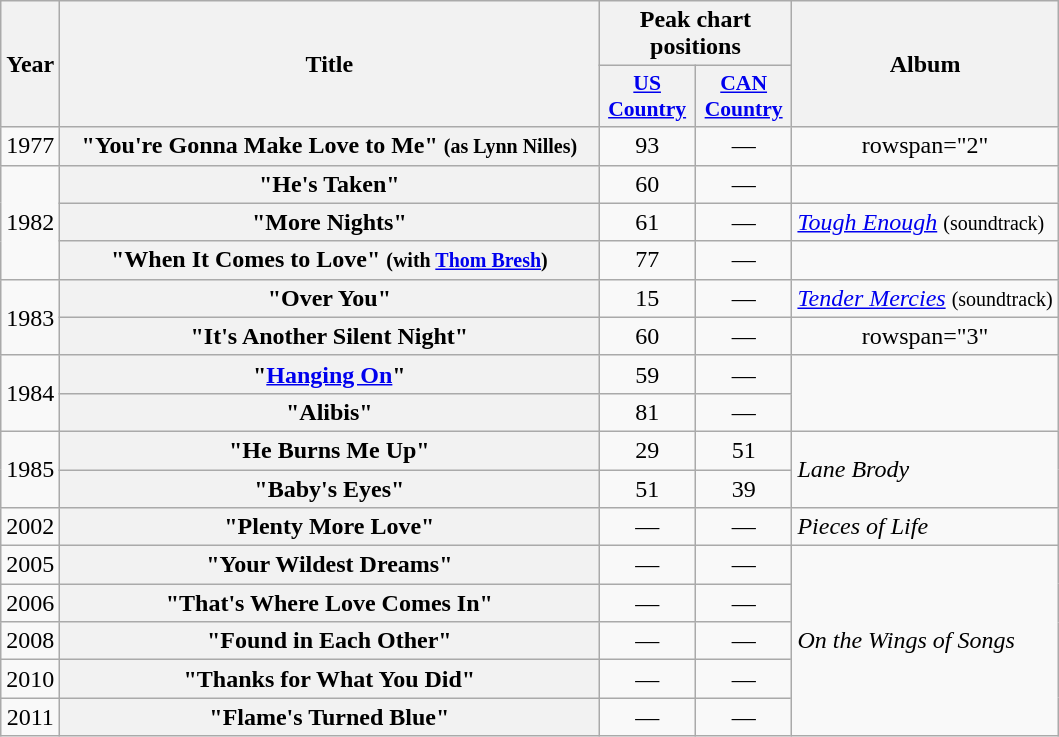<table class="wikitable plainrowheaders" style=text-align:center;>
<tr>
<th scope="col" rowspan="2">Year</th>
<th scope="col" rowspan="2" style="width:22em;">Title</th>
<th scope="col" colspan="2">Peak chart positions</th>
<th scope="col" rowspan="2">Album</th>
</tr>
<tr>
<th style="width:4em;font-size:90%;"><a href='#'>US Country</a></th>
<th style="width:4em;font-size:90%;"><a href='#'>CAN Country</a></th>
</tr>
<tr>
<td>1977</td>
<th scope="row">"You're Gonna Make Love to Me" <small>(as Lynn Nilles)</small></th>
<td>93</td>
<td>—</td>
<td>rowspan="2" </td>
</tr>
<tr>
<td rowspan="3">1982</td>
<th scope="row">"He's Taken"</th>
<td>60</td>
<td>—</td>
</tr>
<tr>
<th scope="row">"More Nights"</th>
<td>61</td>
<td>—</td>
<td align="left"><em><a href='#'>Tough Enough</a></em> <small>(soundtrack)</small></td>
</tr>
<tr>
<th scope="row">"When It Comes to Love" <small>(with <a href='#'>Thom Bresh</a>)</small></th>
<td>77</td>
<td>—</td>
<td></td>
</tr>
<tr>
<td rowspan="2">1983</td>
<th scope="row">"Over You"</th>
<td>15</td>
<td>—</td>
<td align="left"><em><a href='#'>Tender Mercies</a></em> <small>(soundtrack)</small></td>
</tr>
<tr>
<th scope="row">"It's Another Silent Night"</th>
<td>60</td>
<td>—</td>
<td>rowspan="3" </td>
</tr>
<tr>
<td rowspan="2">1984</td>
<th scope="row">"<a href='#'>Hanging On</a>"</th>
<td>59</td>
<td>—</td>
</tr>
<tr>
<th scope="row">"Alibis"</th>
<td>81</td>
<td>—</td>
</tr>
<tr>
<td rowspan="2">1985</td>
<th scope="row">"He Burns Me Up"</th>
<td>29</td>
<td>51</td>
<td align="left" rowspan="2"><em>Lane Brody</em></td>
</tr>
<tr>
<th scope="row">"Baby's Eyes"</th>
<td>51</td>
<td>39</td>
</tr>
<tr>
<td>2002</td>
<th scope="row">"Plenty More Love"</th>
<td>—</td>
<td>—</td>
<td align="left"><em>Pieces of Life</em></td>
</tr>
<tr>
<td>2005</td>
<th scope="row">"Your Wildest Dreams"</th>
<td>—</td>
<td>—</td>
<td align="left" rowspan="5"><em>On the Wings of Songs</em></td>
</tr>
<tr>
<td>2006</td>
<th scope="row">"That's Where Love Comes In"</th>
<td>—</td>
<td>—</td>
</tr>
<tr>
<td>2008</td>
<th scope="row">"Found in Each Other"</th>
<td>—</td>
<td>—</td>
</tr>
<tr>
<td>2010</td>
<th scope="row">"Thanks for What You Did"</th>
<td>—</td>
<td>—</td>
</tr>
<tr>
<td>2011</td>
<th scope="row">"Flame's Turned Blue"</th>
<td>—</td>
<td>—</td>
</tr>
</table>
